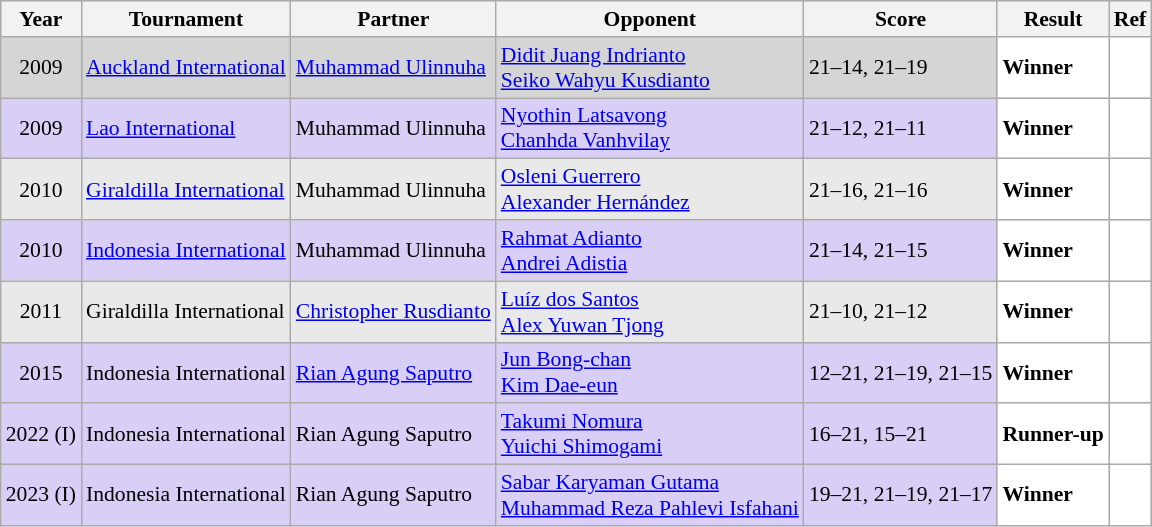<table class="sortable wikitable" style="font-size: 90%">
<tr>
<th>Year</th>
<th>Tournament</th>
<th>Partner</th>
<th>Opponent</th>
<th>Score</th>
<th>Result</th>
<th>Ref</th>
</tr>
<tr style="background:#D5D5D5">
<td align="center">2009</td>
<td align="left"><a href='#'>Auckland International</a></td>
<td align="left"> <a href='#'>Muhammad Ulinnuha</a></td>
<td align="left"> <a href='#'>Didit Juang Indrianto</a><br> <a href='#'>Seiko Wahyu Kusdianto</a></td>
<td align="left">21–14, 21–19</td>
<td style="text-align: left; background:white"> <strong>Winner</strong></td>
<td style="text-align:center; background:white"></td>
</tr>
<tr style="background:#D8CEF6">
<td align="center">2009</td>
<td align="left"><a href='#'>Lao International</a></td>
<td align="left"> Muhammad Ulinnuha</td>
<td align="left"> <a href='#'>Nyothin Latsavong</a><br> <a href='#'>Chanhda Vanhvilay</a></td>
<td align="left">21–12, 21–11</td>
<td style="text-align: left; background:white"> <strong>Winner</strong></td>
<td style="text-align:center; background:white"></td>
</tr>
<tr style="background:#E9E9E9">
<td align="center">2010</td>
<td align="left"><a href='#'>Giraldilla International</a></td>
<td align="left"> Muhammad Ulinnuha</td>
<td align="left"> <a href='#'>Osleni Guerrero</a><br> <a href='#'>Alexander Hernández</a></td>
<td align="left">21–16, 21–16</td>
<td style="text-align:left; background:white"> <strong>Winner</strong></td>
<td style="text-align:center; background:white"></td>
</tr>
<tr style="background:#D8CEF6">
<td align="center">2010</td>
<td align="left"><a href='#'>Indonesia International</a></td>
<td align="left"> Muhammad Ulinnuha</td>
<td align="left"> <a href='#'>Rahmat Adianto</a><br> <a href='#'>Andrei Adistia</a></td>
<td align="left">21–14, 21–15</td>
<td style="text-align: left; background:white"> <strong>Winner</strong></td>
<td style="text-align:center; background:white"></td>
</tr>
<tr style="background:#E9E9E9">
<td align="center">2011</td>
<td align="left">Giraldilla International</td>
<td align="left"> <a href='#'>Christopher Rusdianto</a></td>
<td align="left"> <a href='#'>Luíz dos Santos</a><br> <a href='#'>Alex Yuwan Tjong</a></td>
<td align="left">21–10, 21–12</td>
<td style="text-align:left; background:white"> <strong>Winner</strong></td>
<td style="text-align:center; background:white"></td>
</tr>
<tr style="background:#D8CEF6">
<td align="center">2015</td>
<td align="left">Indonesia International</td>
<td align="left"> <a href='#'>Rian Agung Saputro</a></td>
<td align="left"> <a href='#'>Jun Bong-chan</a><br> <a href='#'>Kim Dae-eun</a></td>
<td align="left">12–21, 21–19, 21–15</td>
<td style="text-align: left; background:white"> <strong>Winner</strong></td>
<td style="text-align:center; background:white"></td>
</tr>
<tr style="background:#D8CEF6">
<td align="center">2022 (I)</td>
<td align="left">Indonesia International</td>
<td align="left"> Rian Agung Saputro</td>
<td align="left"> <a href='#'>Takumi Nomura</a><br> <a href='#'>Yuichi Shimogami</a></td>
<td align="left">16–21, 15–21</td>
<td style="text-align:left; background:white"> <strong>Runner-up</strong></td>
<td style="text-align:center; background:white"></td>
</tr>
<tr style="background:#D8CEF6">
<td align="center">2023 (I)</td>
<td align="left">Indonesia International</td>
<td align="left"> Rian Agung Saputro</td>
<td align="left"> <a href='#'>Sabar Karyaman Gutama</a><br> <a href='#'>Muhammad Reza Pahlevi Isfahani</a></td>
<td align="left">19–21, 21–19, 21–17</td>
<td style="text-align:left; background:white"> <strong>Winner</strong></td>
<td style="text-align:center; background:white"></td>
</tr>
</table>
